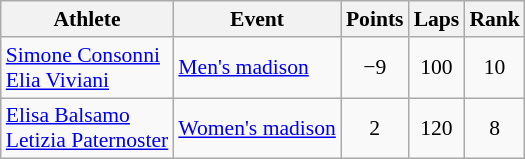<table class=wikitable style=font-size:90%;text-align:center>
<tr>
<th>Athlete</th>
<th>Event</th>
<th>Points</th>
<th>Laps</th>
<th>Rank</th>
</tr>
<tr>
<td align=left><a href='#'>Simone Consonni</a><br><a href='#'>Elia Viviani</a></td>
<td align=left><a href='#'>Men's madison</a></td>
<td>−9</td>
<td>100</td>
<td>10</td>
</tr>
<tr>
<td align=left><a href='#'>Elisa Balsamo</a><br><a href='#'>Letizia Paternoster</a></td>
<td align=left><a href='#'>Women's madison</a></td>
<td>2</td>
<td>120</td>
<td>8</td>
</tr>
</table>
